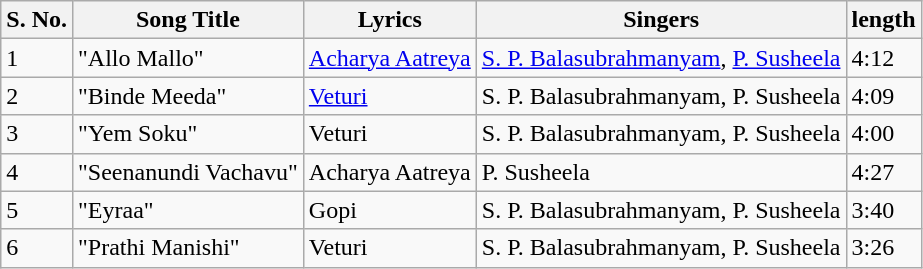<table class="wikitable">
<tr>
<th>S. No.</th>
<th>Song Title</th>
<th>Lyrics</th>
<th>Singers</th>
<th>length</th>
</tr>
<tr>
<td>1</td>
<td>"Allo Mallo"</td>
<td><a href='#'>Acharya Aatreya</a></td>
<td><a href='#'>S. P. Balasubrahmanyam</a>, <a href='#'>P. Susheela</a></td>
<td>4:12</td>
</tr>
<tr>
<td>2</td>
<td>"Binde Meeda"</td>
<td><a href='#'>Veturi</a></td>
<td>S. P. Balasubrahmanyam, P. Susheela</td>
<td>4:09</td>
</tr>
<tr>
<td>3</td>
<td>"Yem Soku"</td>
<td>Veturi</td>
<td>S. P. Balasubrahmanyam, P. Susheela</td>
<td>4:00</td>
</tr>
<tr>
<td>4</td>
<td>"Seenanundi Vachavu"</td>
<td>Acharya Aatreya</td>
<td>P. Susheela</td>
<td>4:27</td>
</tr>
<tr>
<td>5</td>
<td>"Eyraa"</td>
<td>Gopi</td>
<td>S. P. Balasubrahmanyam, P. Susheela</td>
<td>3:40</td>
</tr>
<tr>
<td>6</td>
<td>"Prathi Manishi"</td>
<td>Veturi</td>
<td>S. P. Balasubrahmanyam, P. Susheela</td>
<td>3:26</td>
</tr>
</table>
